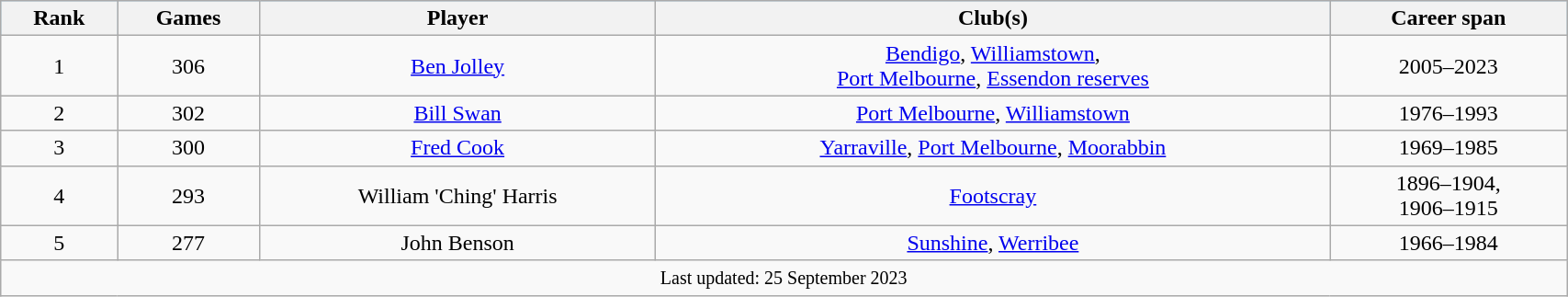<table class="wikitable" style="text-align:center; width:90%;">
<tr style="background:#87cefa;">
<th>Rank</th>
<th>Games</th>
<th>Player</th>
<th>Club(s)</th>
<th>Career span</th>
</tr>
<tr>
<td>1</td>
<td>306</td>
<td><a href='#'>Ben Jolley</a></td>
<td><a href='#'>Bendigo</a>, <a href='#'>Williamstown</a>, <br> <a href='#'>Port Melbourne</a>, <a href='#'>Essendon reserves</a></td>
<td>2005–2023</td>
</tr>
<tr>
<td>2</td>
<td>302</td>
<td><a href='#'>Bill Swan</a></td>
<td><a href='#'>Port Melbourne</a>, <a href='#'>Williamstown</a></td>
<td>1976–1993</td>
</tr>
<tr>
<td>3</td>
<td>300</td>
<td><a href='#'>Fred Cook</a></td>
<td><a href='#'>Yarraville</a>, <a href='#'>Port Melbourne</a>, <a href='#'>Moorabbin</a></td>
<td>1969–1985</td>
</tr>
<tr>
<td>4</td>
<td>293</td>
<td>William 'Ching' Harris</td>
<td><a href='#'>Footscray</a></td>
<td>1896–1904, <br> 1906–1915</td>
</tr>
<tr>
<td>5</td>
<td>277</td>
<td>John Benson</td>
<td><a href='#'>Sunshine</a>, <a href='#'>Werribee</a></td>
<td>1966–1984</td>
</tr>
<tr>
<td colspan=7><small>Last updated: 25 September 2023</small></td>
</tr>
</table>
